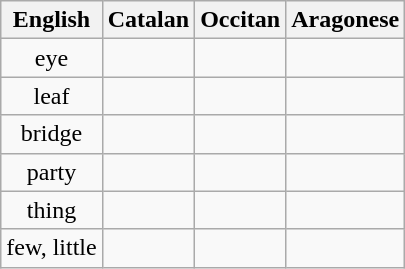<table class="wikitable" style="text-align:center;">
<tr>
<th>English</th>
<th>Catalan</th>
<th>Occitan</th>
<th>Aragonese</th>
</tr>
<tr>
<td>eye</td>
<td></td>
<td></td>
<td></td>
</tr>
<tr>
<td>leaf</td>
<td></td>
<td></td>
<td></td>
</tr>
<tr>
<td>bridge</td>
<td></td>
<td></td>
<td></td>
</tr>
<tr>
<td>party</td>
<td></td>
<td></td>
<td></td>
</tr>
<tr>
<td>thing</td>
<td></td>
<td></td>
<td></td>
</tr>
<tr>
<td>few, little</td>
<td></td>
<td></td>
<td></td>
</tr>
</table>
